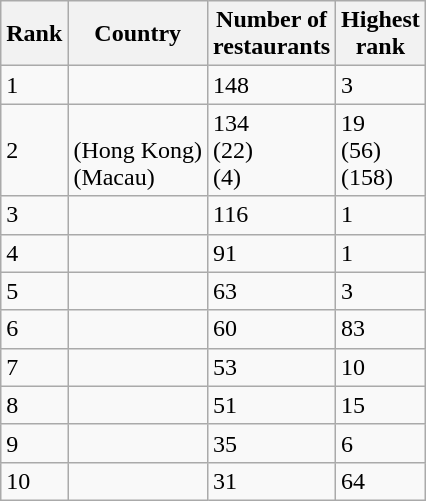<table class="wikitable" style="text-align: left;">
<tr>
<th>Rank</th>
<th>Country</th>
<th>Number of<br>restaurants</th>
<th>Highest<br>rank</th>
</tr>
<tr>
<td>1</td>
<td></td>
<td>148</td>
<td>3</td>
</tr>
<tr>
<td>2</td>
<td><br>(Hong Kong)<br>(Macau)</td>
<td>134<br>(22)<br>(4)</td>
<td>19<br>(56)<br>(158)</td>
</tr>
<tr>
<td>3</td>
<td></td>
<td>116</td>
<td>1</td>
</tr>
<tr>
<td>4</td>
<td></td>
<td>91</td>
<td>1</td>
</tr>
<tr>
<td>5</td>
<td></td>
<td>63</td>
<td>3</td>
</tr>
<tr>
<td>6</td>
<td></td>
<td>60</td>
<td>83</td>
</tr>
<tr>
<td>7</td>
<td></td>
<td>53</td>
<td>10</td>
</tr>
<tr>
<td>8</td>
<td></td>
<td>51</td>
<td>15</td>
</tr>
<tr>
<td>9</td>
<td></td>
<td>35</td>
<td>6</td>
</tr>
<tr>
<td>10</td>
<td></td>
<td>31</td>
<td>64</td>
</tr>
</table>
